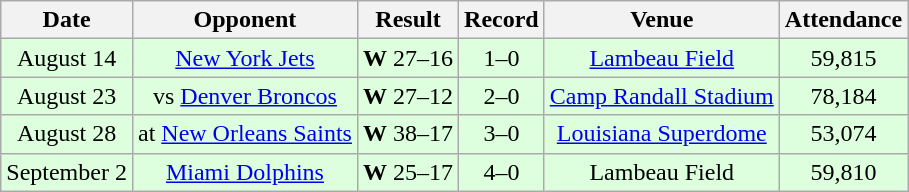<table class="wikitable" style="text-align:center">
<tr>
<th>Date</th>
<th>Opponent</th>
<th>Result</th>
<th>Record</th>
<th>Venue</th>
<th>Attendance</th>
</tr>
<tr style="background:#ddffdd">
<td>August 14</td>
<td><a href='#'>New York Jets</a></td>
<td><strong>W</strong> 27–16</td>
<td>1–0</td>
<td><a href='#'>Lambeau Field</a></td>
<td>59,815</td>
</tr>
<tr style="background:#ddffdd">
<td>August 23</td>
<td>vs <a href='#'>Denver Broncos</a></td>
<td><strong>W</strong> 27–12</td>
<td>2–0</td>
<td><a href='#'>Camp Randall Stadium</a></td>
<td>78,184</td>
</tr>
<tr style="background:#ddffdd">
<td>August 28</td>
<td>at <a href='#'>New Orleans Saints</a></td>
<td><strong>W</strong> 38–17</td>
<td>3–0</td>
<td><a href='#'>Louisiana Superdome</a></td>
<td>53,074</td>
</tr>
<tr style="background:#ddffdd">
<td>September 2</td>
<td><a href='#'>Miami Dolphins</a></td>
<td><strong>W</strong> 25–17</td>
<td>4–0</td>
<td>Lambeau Field</td>
<td>59,810</td>
</tr>
</table>
